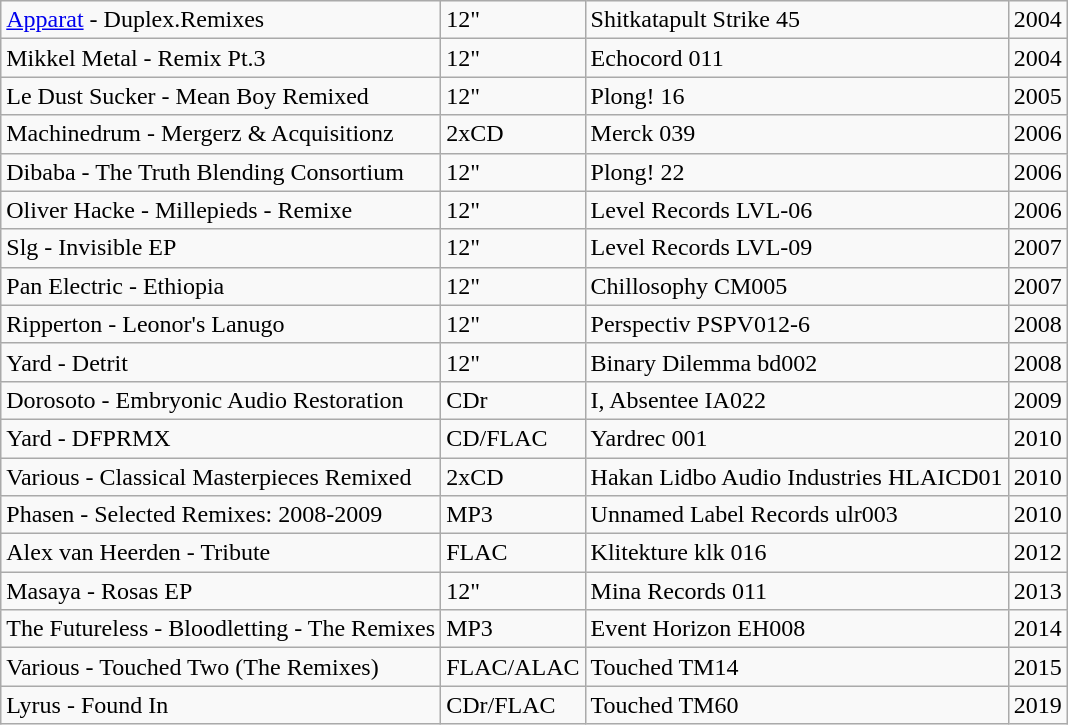<table class="wikitable">
<tr>
<td><a href='#'>Apparat</a> - Duplex.Remixes</td>
<td>12"</td>
<td>Shitkatapult Strike 45</td>
<td>2004</td>
</tr>
<tr>
<td>Mikkel Metal - Remix Pt.3</td>
<td>12"</td>
<td>Echocord 011</td>
<td>2004</td>
</tr>
<tr>
<td>Le Dust Sucker - Mean Boy Remixed</td>
<td>12"</td>
<td>Plong! 16</td>
<td>2005</td>
</tr>
<tr>
<td>Machinedrum - Mergerz & Acquisitionz</td>
<td>2xCD</td>
<td>Merck 039</td>
<td>2006</td>
</tr>
<tr>
<td>Dibaba - The Truth Blending Consortium</td>
<td>12"</td>
<td>Plong! 22</td>
<td>2006</td>
</tr>
<tr>
<td>Oliver Hacke - Millepieds - Remixe</td>
<td>12"</td>
<td>Level Records LVL-06</td>
<td>2006</td>
</tr>
<tr>
<td>Slg - Invisible EP</td>
<td>12"</td>
<td>Level Records LVL-09</td>
<td>2007</td>
</tr>
<tr>
<td>Pan Electric - Ethiopia</td>
<td>12"</td>
<td>Chillosophy CM005</td>
<td>2007</td>
</tr>
<tr>
<td>Ripperton - Leonor's Lanugo</td>
<td>12"</td>
<td>Perspectiv PSPV012-6</td>
<td>2008</td>
</tr>
<tr>
<td>Yard - Detrit</td>
<td>12"</td>
<td>Binary Dilemma bd002</td>
<td>2008</td>
</tr>
<tr>
<td>Dorosoto - Embryonic Audio Restoration</td>
<td>CDr</td>
<td>I, Absentee IA022</td>
<td>2009</td>
</tr>
<tr>
<td>Yard - DFPRMX</td>
<td>CD/FLAC</td>
<td>Yardrec 001</td>
<td>2010</td>
</tr>
<tr>
<td>Various - Classical Masterpieces Remixed</td>
<td>2xCD</td>
<td>Hakan Lidbo Audio Industries HLAICD01</td>
<td>2010</td>
</tr>
<tr>
<td>Phasen - Selected Remixes: 2008-2009</td>
<td>MP3</td>
<td>Unnamed Label Records ulr003</td>
<td>2010</td>
</tr>
<tr>
<td>Alex van Heerden - Tribute</td>
<td>FLAC</td>
<td>Klitekture klk 016</td>
<td>2012</td>
</tr>
<tr>
<td>Masaya - Rosas EP</td>
<td>12"</td>
<td>Mina Records 011</td>
<td>2013</td>
</tr>
<tr>
<td>The Futureless - Bloodletting - The Remixes</td>
<td>MP3</td>
<td>Event Horizon EH008</td>
<td>2014</td>
</tr>
<tr>
<td>Various - Touched Two (The Remixes)</td>
<td>FLAC/ALAC</td>
<td>Touched TM14</td>
<td>2015</td>
</tr>
<tr>
<td>Lyrus - Found In</td>
<td>CDr/FLAC</td>
<td>Touched TM60</td>
<td>2019</td>
</tr>
</table>
